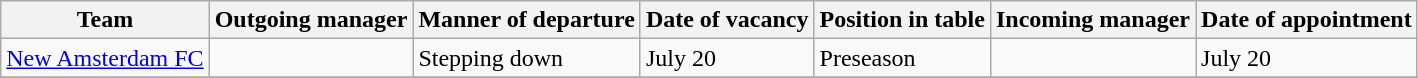<table class="wikitable sortable">
<tr>
<th>Team</th>
<th>Outgoing manager</th>
<th>Manner of departure</th>
<th>Date of vacancy</th>
<th>Position in table</th>
<th>Incoming manager</th>
<th>Date of appointment</th>
</tr>
<tr>
<td><a href='#'>New Amsterdam FC</a></td>
<td> </td>
<td>Stepping down</td>
<td>July 20</td>
<td>Preseason</td>
<td> </td>
<td>July 20</td>
</tr>
<tr>
</tr>
</table>
